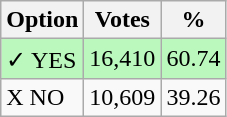<table class="wikitable">
<tr>
<th>Option</th>
<th>Votes</th>
<th>%</th>
</tr>
<tr>
<td style=background:#bbf8be>✓ YES</td>
<td style=background:#bbf8be>16,410</td>
<td style=background:#bbf8be>60.74</td>
</tr>
<tr>
<td>X NO</td>
<td>10,609</td>
<td>39.26</td>
</tr>
</table>
